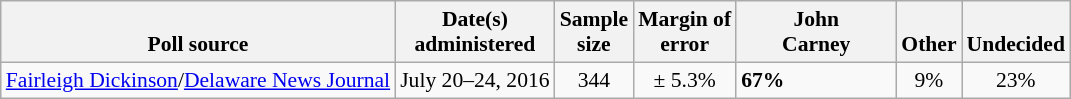<table class="wikitable" style="font-size:90%;">
<tr valign= bottom>
<th>Poll source</th>
<th>Date(s)<br>administered</th>
<th>Sample<br>size</th>
<th>Margin of<br>error</th>
<th style="width:100px;">John<br>Carney</th>
<th>Other</th>
<th>Undecided</th>
</tr>
<tr>
<td><a href='#'>Fairleigh Dickinson</a>/<a href='#'>Delaware News Journal</a></td>
<td align=center>July 20–24, 2016</td>
<td align=center>344</td>
<td align=center>± 5.3%</td>
<td><strong>67%</strong></td>
<td align=center>9%</td>
<td align=center>23%</td>
</tr>
</table>
